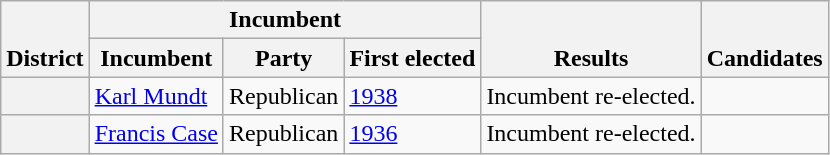<table class=wikitable>
<tr valign=bottom>
<th rowspan=2>District</th>
<th colspan=3>Incumbent</th>
<th rowspan=2>Results</th>
<th rowspan=2>Candidates</th>
</tr>
<tr>
<th>Incumbent</th>
<th>Party</th>
<th>First elected</th>
</tr>
<tr>
<th></th>
<td><a href='#'>Karl Mundt</a></td>
<td>Republican</td>
<td><a href='#'>1938</a></td>
<td>Incumbent re-elected.</td>
<td nowrap></td>
</tr>
<tr>
<th></th>
<td><a href='#'>Francis Case</a></td>
<td>Republican</td>
<td><a href='#'>1936</a></td>
<td>Incumbent re-elected.</td>
<td nowrap></td>
</tr>
</table>
